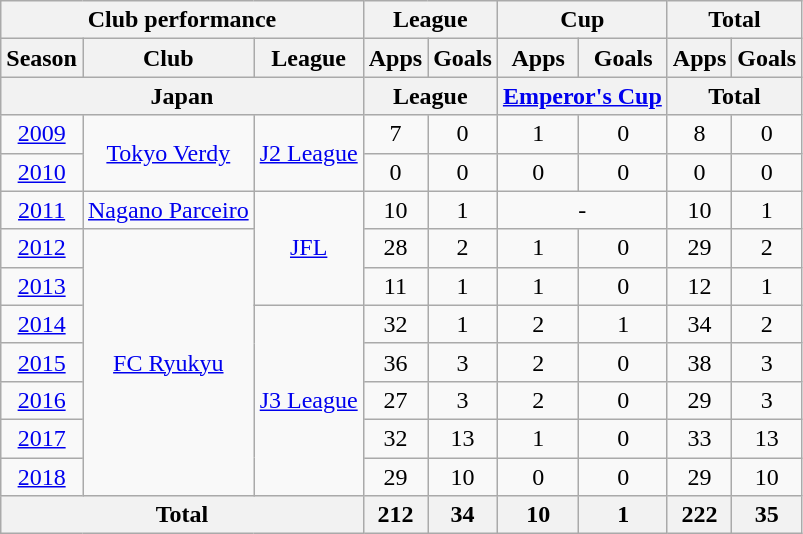<table class="wikitable" style="text-align:center;">
<tr>
<th colspan=3>Club performance</th>
<th colspan=2>League</th>
<th colspan=2>Cup</th>
<th colspan=2>Total</th>
</tr>
<tr>
<th>Season</th>
<th>Club</th>
<th>League</th>
<th>Apps</th>
<th>Goals</th>
<th>Apps</th>
<th>Goals</th>
<th>Apps</th>
<th>Goals</th>
</tr>
<tr>
<th colspan=3>Japan</th>
<th colspan=2>League</th>
<th colspan=2><a href='#'>Emperor's Cup</a></th>
<th colspan=2>Total</th>
</tr>
<tr>
<td><a href='#'>2009</a></td>
<td rowspan="2"><a href='#'>Tokyo Verdy</a></td>
<td rowspan="2"><a href='#'>J2 League</a></td>
<td>7</td>
<td>0</td>
<td>1</td>
<td>0</td>
<td>8</td>
<td>0</td>
</tr>
<tr>
<td><a href='#'>2010</a></td>
<td>0</td>
<td>0</td>
<td>0</td>
<td>0</td>
<td>0</td>
<td>0</td>
</tr>
<tr>
<td><a href='#'>2011</a></td>
<td><a href='#'>Nagano Parceiro</a></td>
<td rowspan="3"><a href='#'>JFL</a></td>
<td>10</td>
<td>1</td>
<td colspan="2">-</td>
<td>10</td>
<td>1</td>
</tr>
<tr>
<td><a href='#'>2012</a></td>
<td rowspan="7"><a href='#'>FC Ryukyu</a></td>
<td>28</td>
<td>2</td>
<td>1</td>
<td>0</td>
<td>29</td>
<td>2</td>
</tr>
<tr>
<td><a href='#'>2013</a></td>
<td>11</td>
<td>1</td>
<td>1</td>
<td>0</td>
<td>12</td>
<td>1</td>
</tr>
<tr>
<td><a href='#'>2014</a></td>
<td rowspan="5"><a href='#'>J3 League</a></td>
<td>32</td>
<td>1</td>
<td>2</td>
<td>1</td>
<td>34</td>
<td>2</td>
</tr>
<tr>
<td><a href='#'>2015</a></td>
<td>36</td>
<td>3</td>
<td>2</td>
<td>0</td>
<td>38</td>
<td>3</td>
</tr>
<tr>
<td><a href='#'>2016</a></td>
<td>27</td>
<td>3</td>
<td>2</td>
<td>0</td>
<td>29</td>
<td>3</td>
</tr>
<tr>
<td><a href='#'>2017</a></td>
<td>32</td>
<td>13</td>
<td>1</td>
<td>0</td>
<td>33</td>
<td>13</td>
</tr>
<tr>
<td><a href='#'>2018</a></td>
<td>29</td>
<td>10</td>
<td>0</td>
<td>0</td>
<td>29</td>
<td>10</td>
</tr>
<tr>
<th colspan=3>Total</th>
<th>212</th>
<th>34</th>
<th>10</th>
<th>1</th>
<th>222</th>
<th>35</th>
</tr>
</table>
